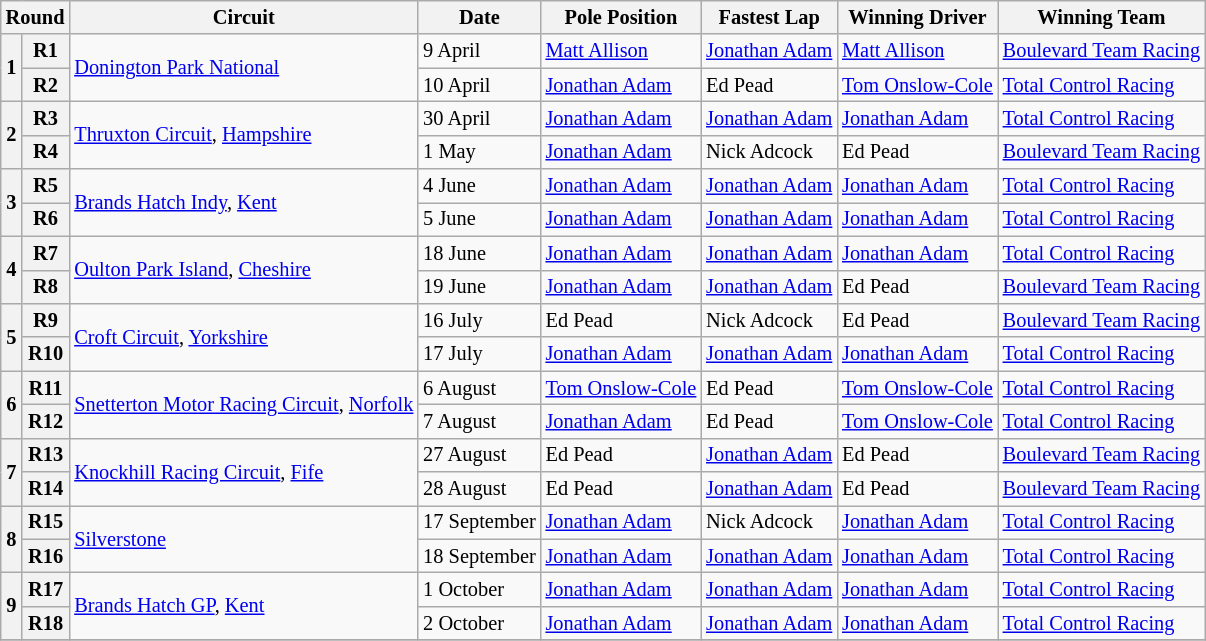<table class="wikitable" style="font-size: 85%">
<tr>
<th colspan=2>Round</th>
<th>Circuit</th>
<th>Date</th>
<th>Pole Position</th>
<th>Fastest Lap</th>
<th>Winning Driver</th>
<th>Winning Team</th>
</tr>
<tr>
<th rowspan=2>1</th>
<th>R1</th>
<td rowspan=2><a href='#'> Donington Park National</a></td>
<td>9 April</td>
<td><a href='#'>Matt Allison</a></td>
<td><a href='#'>Jonathan Adam</a></td>
<td><a href='#'>Matt Allison</a></td>
<td><a href='#'>Boulevard Team Racing</a></td>
</tr>
<tr>
<th>R2</th>
<td>10 April</td>
<td><a href='#'>Jonathan Adam</a></td>
<td>Ed Pead</td>
<td><a href='#'>Tom Onslow-Cole</a></td>
<td><a href='#'>Total Control Racing</a></td>
</tr>
<tr>
<th rowspan=2>2</th>
<th>R3</th>
<td rowspan=2><a href='#'>Thruxton Circuit</a>, <a href='#'>Hampshire</a></td>
<td>30 April</td>
<td><a href='#'>Jonathan Adam</a></td>
<td><a href='#'>Jonathan Adam</a></td>
<td><a href='#'>Jonathan Adam</a></td>
<td><a href='#'>Total Control Racing</a></td>
</tr>
<tr>
<th>R4</th>
<td>1 May</td>
<td><a href='#'>Jonathan Adam</a></td>
<td>Nick Adcock</td>
<td>Ed Pead</td>
<td><a href='#'>Boulevard Team Racing</a></td>
</tr>
<tr>
<th rowspan=2>3</th>
<th>R5</th>
<td rowspan=2><a href='#'>Brands Hatch Indy</a>, <a href='#'>Kent</a></td>
<td>4 June</td>
<td><a href='#'>Jonathan Adam</a></td>
<td><a href='#'>Jonathan Adam</a></td>
<td><a href='#'>Jonathan Adam</a></td>
<td><a href='#'>Total Control Racing</a></td>
</tr>
<tr>
<th>R6</th>
<td>5 June</td>
<td><a href='#'>Jonathan Adam</a></td>
<td><a href='#'>Jonathan Adam</a></td>
<td><a href='#'>Jonathan Adam</a></td>
<td><a href='#'>Total Control Racing</a></td>
</tr>
<tr>
<th rowspan=2>4</th>
<th>R7</th>
<td rowspan=2><a href='#'>Oulton Park Island</a>, <a href='#'>Cheshire</a></td>
<td>18 June</td>
<td><a href='#'>Jonathan Adam</a></td>
<td><a href='#'>Jonathan Adam</a></td>
<td><a href='#'>Jonathan Adam</a></td>
<td><a href='#'>Total Control Racing</a></td>
</tr>
<tr>
<th>R8</th>
<td>19 June</td>
<td><a href='#'>Jonathan Adam</a></td>
<td><a href='#'>Jonathan Adam</a></td>
<td>Ed Pead</td>
<td><a href='#'>Boulevard Team Racing</a></td>
</tr>
<tr>
<th rowspan=2>5</th>
<th>R9</th>
<td rowspan=2><a href='#'>Croft Circuit</a>, <a href='#'>Yorkshire</a></td>
<td>16 July</td>
<td>Ed Pead</td>
<td>Nick Adcock</td>
<td>Ed Pead</td>
<td><a href='#'>Boulevard Team Racing</a></td>
</tr>
<tr>
<th>R10</th>
<td>17 July</td>
<td><a href='#'>Jonathan Adam</a></td>
<td><a href='#'>Jonathan Adam</a></td>
<td><a href='#'>Jonathan Adam</a></td>
<td><a href='#'>Total Control Racing</a></td>
</tr>
<tr>
<th rowspan=2>6</th>
<th>R11</th>
<td rowspan=2><a href='#'>Snetterton Motor Racing Circuit</a>, <a href='#'>Norfolk</a></td>
<td>6 August</td>
<td><a href='#'>Tom Onslow-Cole</a></td>
<td>Ed Pead</td>
<td><a href='#'>Tom Onslow-Cole</a></td>
<td><a href='#'>Total Control Racing</a></td>
</tr>
<tr>
<th>R12</th>
<td>7 August</td>
<td><a href='#'>Jonathan Adam</a></td>
<td>Ed Pead</td>
<td><a href='#'>Tom Onslow-Cole</a></td>
<td><a href='#'>Total Control Racing</a></td>
</tr>
<tr>
<th rowspan=2>7</th>
<th>R13</th>
<td rowspan=2><a href='#'>Knockhill Racing Circuit</a>, <a href='#'>Fife</a></td>
<td>27 August</td>
<td>Ed Pead</td>
<td><a href='#'>Jonathan Adam</a></td>
<td>Ed Pead</td>
<td><a href='#'>Boulevard Team Racing</a></td>
</tr>
<tr>
<th>R14</th>
<td>28 August</td>
<td>Ed Pead</td>
<td><a href='#'>Jonathan Adam</a></td>
<td>Ed Pead</td>
<td><a href='#'>Boulevard Team Racing</a></td>
</tr>
<tr>
<th rowspan=2>8</th>
<th>R15</th>
<td rowspan=2><a href='#'>Silverstone</a></td>
<td>17 September</td>
<td><a href='#'>Jonathan Adam</a></td>
<td>Nick Adcock</td>
<td><a href='#'>Jonathan Adam</a></td>
<td><a href='#'>Total Control Racing</a></td>
</tr>
<tr>
<th>R16</th>
<td>18 September</td>
<td><a href='#'>Jonathan Adam</a></td>
<td><a href='#'>Jonathan Adam</a></td>
<td><a href='#'>Jonathan Adam</a></td>
<td><a href='#'>Total Control Racing</a></td>
</tr>
<tr>
<th rowspan=2>9</th>
<th>R17</th>
<td rowspan=2><a href='#'>Brands Hatch GP</a>, <a href='#'>Kent</a></td>
<td>1 October</td>
<td><a href='#'>Jonathan Adam</a></td>
<td><a href='#'>Jonathan Adam</a></td>
<td><a href='#'>Jonathan Adam</a></td>
<td><a href='#'>Total Control Racing</a></td>
</tr>
<tr>
<th>R18</th>
<td>2 October</td>
<td><a href='#'>Jonathan Adam</a></td>
<td><a href='#'>Jonathan Adam</a></td>
<td><a href='#'>Jonathan Adam</a></td>
<td><a href='#'>Total Control Racing</a></td>
</tr>
<tr>
</tr>
</table>
